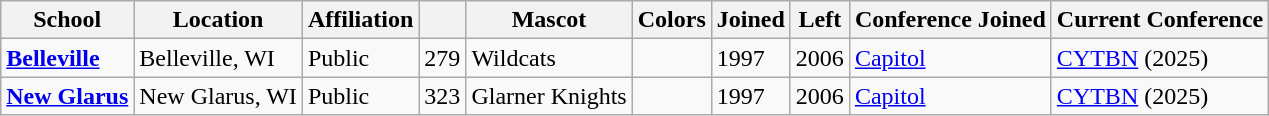<table class="wikitable sortable">
<tr>
<th>School</th>
<th>Location</th>
<th>Affiliation</th>
<th></th>
<th>Mascot</th>
<th>Colors</th>
<th>Joined</th>
<th>Left</th>
<th>Conference Joined</th>
<th>Current Conference</th>
</tr>
<tr>
<td><a href='#'><strong>Belleville</strong></a></td>
<td>Belleville, WI</td>
<td>Public</td>
<td>279</td>
<td>Wildcats</td>
<td> </td>
<td>1997</td>
<td>2006</td>
<td><a href='#'>Capitol</a></td>
<td><a href='#'>CYTBN</a> (2025)</td>
</tr>
<tr>
<td><a href='#'><strong>New Glarus</strong></a></td>
<td>New Glarus, WI</td>
<td>Public</td>
<td>323</td>
<td>Glarner Knights</td>
<td> </td>
<td>1997</td>
<td>2006</td>
<td><a href='#'>Capitol</a></td>
<td><a href='#'>CYTBN</a> (2025)</td>
</tr>
</table>
